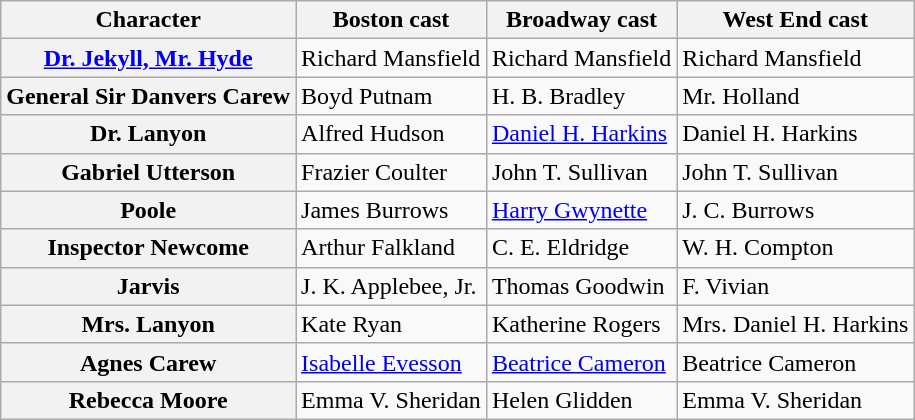<table class="wikitable sortable plainrowheaders">
<tr>
<th scope="col">Character</th>
<th scope="col">Boston cast</th>
<th scope="col">Broadway cast</th>
<th scope="col">West End cast</th>
</tr>
<tr>
<th Scope="row"><a href='#'>Dr. Jekyll, Mr. Hyde</a></th>
<td>Richard Mansfield</td>
<td>Richard Mansfield</td>
<td>Richard Mansfield</td>
</tr>
<tr>
<th Scope="row">General Sir Danvers Carew</th>
<td>Boyd Putnam</td>
<td>H. B. Bradley</td>
<td>Mr. Holland</td>
</tr>
<tr>
<th Scope="row">Dr. Lanyon</th>
<td>Alfred Hudson</td>
<td><a href='#'>Daniel H. Harkins</a></td>
<td>Daniel H. Harkins</td>
</tr>
<tr>
<th Scope="row">Gabriel Utterson</th>
<td>Frazier Coulter</td>
<td>John T. Sullivan</td>
<td>John T. Sullivan</td>
</tr>
<tr>
<th Scope="row">Poole</th>
<td>James Burrows</td>
<td><a href='#'>Harry Gwynette</a></td>
<td>J. C. Burrows</td>
</tr>
<tr>
<th Scope="row">Inspector Newcome</th>
<td>Arthur Falkland</td>
<td>C. E. Eldridge</td>
<td>W. H. Compton</td>
</tr>
<tr>
<th Scope="row">Jarvis</th>
<td>J. K. Applebee, Jr.</td>
<td>Thomas Goodwin</td>
<td>F. Vivian</td>
</tr>
<tr>
<th Scope="row">Mrs. Lanyon</th>
<td>Kate Ryan</td>
<td>Katherine Rogers</td>
<td>Mrs. Daniel H. Harkins</td>
</tr>
<tr>
<th Scope="row">Agnes Carew</th>
<td><a href='#'>Isabelle Evesson</a></td>
<td><a href='#'>Beatrice Cameron</a></td>
<td>Beatrice Cameron</td>
</tr>
<tr>
<th Scope="row">Rebecca Moore</th>
<td>Emma V. Sheridan</td>
<td>Helen Glidden</td>
<td>Emma V. Sheridan</td>
</tr>
</table>
